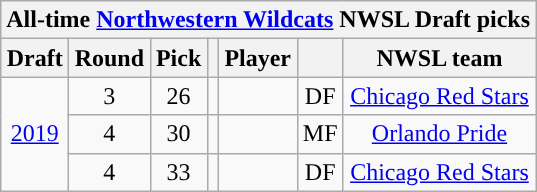<table class="wikitable sortable" style="text-align: center;">
<tr>
<th colspan="7" style="background:#">All-time <a href='#'><span>Northwestern Wildcats</span></a> NWSL Draft picks</th>
</tr>
<tr>
<th scope="col">Draft</th>
<th scope="col">Round</th>
<th scope="col">Pick</th>
<th scope="col"></th>
<th scope="col">Player</th>
<th scope="col"></th>
<th scope="col">NWSL team</th>
</tr>
<tr>
<td rowspan="3"><a href='#'>2019</a></td>
<td>3</td>
<td>26</td>
<td></td>
<td></td>
<td>DF</td>
<td><a href='#'>Chicago Red Stars</a></td>
</tr>
<tr>
<td>4</td>
<td>30</td>
<td></td>
<td></td>
<td>MF</td>
<td><a href='#'>Orlando Pride</a></td>
</tr>
<tr>
<td>4</td>
<td>33</td>
<td></td>
<td></td>
<td>DF</td>
<td><a href='#'>Chicago Red Stars</a></td>
</tr>
</table>
